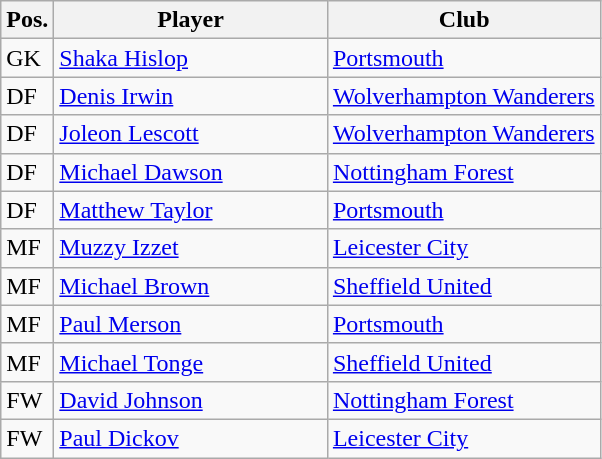<table class="wikitable">
<tr>
<th>Pos.</th>
<th>Player</th>
<th>Club</th>
</tr>
<tr>
<td>GK</td>
<td width="175px"> <a href='#'>Shaka Hislop</a></td>
<td width="175px"><a href='#'>Portsmouth</a></td>
</tr>
<tr>
<td>DF</td>
<td> <a href='#'>Denis Irwin</a></td>
<td><a href='#'>Wolverhampton Wanderers</a></td>
</tr>
<tr>
<td>DF</td>
<td> <a href='#'>Joleon Lescott</a></td>
<td><a href='#'>Wolverhampton Wanderers</a></td>
</tr>
<tr>
<td>DF</td>
<td> <a href='#'>Michael Dawson</a></td>
<td><a href='#'>Nottingham Forest</a></td>
</tr>
<tr>
<td>DF</td>
<td> <a href='#'>Matthew Taylor</a></td>
<td><a href='#'>Portsmouth</a></td>
</tr>
<tr>
<td>MF</td>
<td> <a href='#'>Muzzy Izzet</a></td>
<td><a href='#'>Leicester City</a></td>
</tr>
<tr>
<td>MF</td>
<td> <a href='#'>Michael Brown</a></td>
<td><a href='#'>Sheffield United</a></td>
</tr>
<tr>
<td>MF</td>
<td> <a href='#'>Paul Merson</a></td>
<td><a href='#'>Portsmouth</a></td>
</tr>
<tr>
<td>MF</td>
<td> <a href='#'>Michael Tonge</a></td>
<td><a href='#'>Sheffield United</a></td>
</tr>
<tr>
<td>FW</td>
<td> <a href='#'>David Johnson</a></td>
<td><a href='#'>Nottingham Forest</a></td>
</tr>
<tr>
<td>FW</td>
<td> <a href='#'>Paul Dickov</a></td>
<td><a href='#'>Leicester City</a></td>
</tr>
</table>
